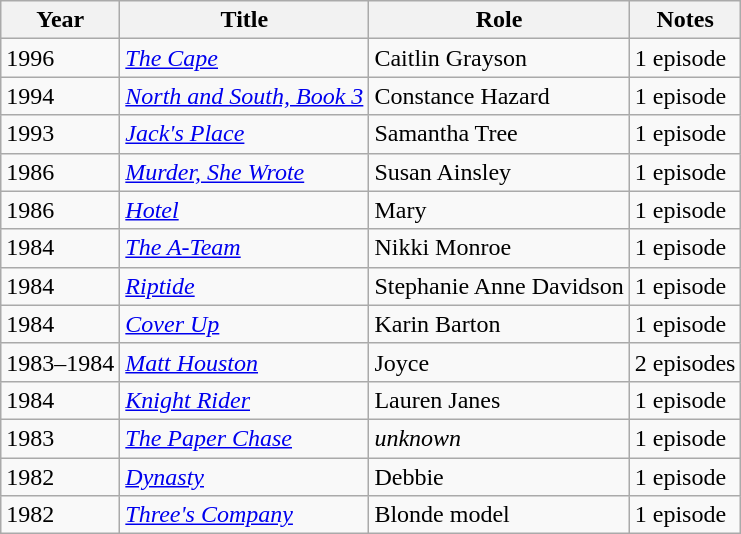<table class="wikitable sortable">
<tr>
<th>Year</th>
<th>Title</th>
<th>Role</th>
<th class="unsortable">Notes</th>
</tr>
<tr>
<td>1996</td>
<td><a href='#'><em>The Cape</em></a></td>
<td>Caitlin Grayson</td>
<td>1 episode</td>
</tr>
<tr>
<td>1994</td>
<td><a href='#'><em>North and South, Book 3</em></a></td>
<td>Constance Hazard</td>
<td>1 episode</td>
</tr>
<tr>
<td>1993</td>
<td><a href='#'><em>Jack's Place</em></a></td>
<td>Samantha Tree</td>
<td>1 episode</td>
</tr>
<tr>
<td>1986</td>
<td><em><a href='#'>Murder, She Wrote</a></em></td>
<td>Susan Ainsley</td>
<td>1 episode</td>
</tr>
<tr>
<td>1986</td>
<td><a href='#'><em>Hotel</em></a></td>
<td>Mary</td>
<td>1 episode</td>
</tr>
<tr>
<td>1984</td>
<td><em><a href='#'>The A-Team</a></em></td>
<td>Nikki Monroe</td>
<td>1 episode</td>
</tr>
<tr>
<td>1984</td>
<td><a href='#'><em>Riptide</em></a></td>
<td>Stephanie Anne Davidson</td>
<td>1 episode</td>
</tr>
<tr>
<td>1984</td>
<td><a href='#'><em>Cover Up</em></a></td>
<td>Karin Barton</td>
<td>1 episode</td>
</tr>
<tr>
<td>1983–1984</td>
<td><em><a href='#'>Matt Houston</a></em></td>
<td>Joyce</td>
<td>2 episodes</td>
</tr>
<tr>
<td>1984</td>
<td><a href='#'><em>Knight Rider</em></a></td>
<td>Lauren Janes</td>
<td>1 episode</td>
</tr>
<tr>
<td>1983</td>
<td><a href='#'><em>The Paper Chase</em></a></td>
<td><em>unknown</em></td>
<td>1 episode</td>
</tr>
<tr>
<td>1982</td>
<td><a href='#'><em>Dynasty</em></a></td>
<td>Debbie</td>
<td>1 episode</td>
</tr>
<tr>
<td>1982</td>
<td><em><a href='#'>Three's Company</a></em></td>
<td>Blonde model</td>
<td>1 episode</td>
</tr>
</table>
